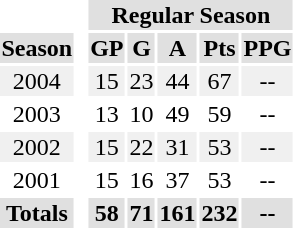<table style="text-align: center;">
<tr>
<th colspan="1" style="background: #ffffff"> </th>
<th rowspan="9" style="background: #ffffff"> </th>
<th colspan="7" style="background: #e0e0e0">Regular Season</th>
<th rowspan="9" style="background: #ffffff"> </th>
</tr>
<tr style="background: #e0e0e0">
<th>Season</th>
<th>GP</th>
<th>G</th>
<th>A</th>
<th>Pts</th>
<th>PPG</th>
</tr>
<tr style="background: #f0f0f0">
<td>2004</td>
<td>15</td>
<td>23</td>
<td>44</td>
<td>67</td>
<td>--</td>
</tr>
<tr>
<td>2003</td>
<td>13</td>
<td>10</td>
<td>49</td>
<td>59</td>
<td>--</td>
</tr>
<tr style="background: #f0f0f0">
<td>2002</td>
<td>15</td>
<td>22</td>
<td>31</td>
<td>53</td>
<td>--</td>
</tr>
<tr>
<td>2001</td>
<td>15</td>
<td>16</td>
<td>37</td>
<td>53</td>
<td>--</td>
</tr>
<tr style="background: #e0e0e0">
<th>Totals</th>
<th>58</th>
<th>71</th>
<th>161</th>
<th>232</th>
<th>--</th>
</tr>
</table>
